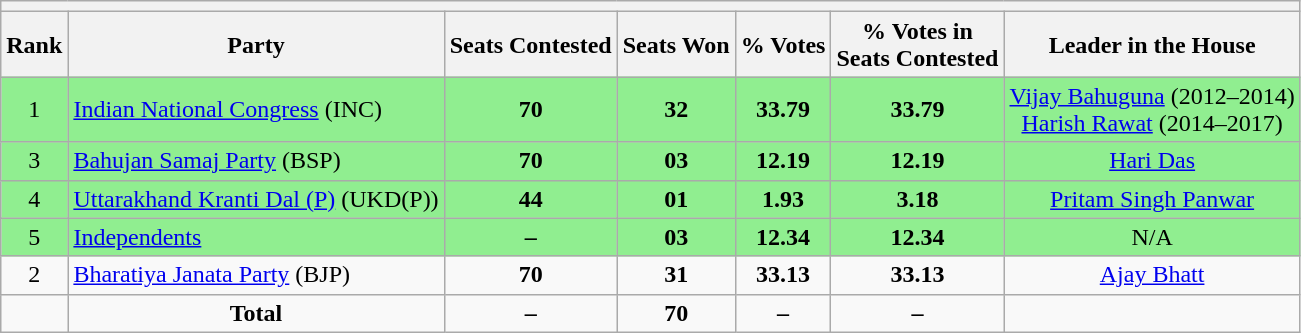<table class="wikitable sortable" style="text-align: center;">
<tr>
<th colspan=8></th>
</tr>
<tr>
<th align="center">Rank</th>
<th align="center">Party</th>
<th align="center">Seats Contested</th>
<th align="center">Seats Won</th>
<th align="center">% Votes</th>
<th align="center">% Votes in <br> Seats Contested</th>
<th align="center">Leader in the House</th>
</tr>
<tr style="background: #90EE90;">
<td>1</td>
<td align="left"><a href='#'>Indian National Congress</a> (INC)</td>
<td><strong>70</strong></td>
<td><strong>32</strong></td>
<td><strong>33.79</strong></td>
<td><strong>33.79</strong></td>
<td><a href='#'>Vijay Bahuguna</a> (2012–2014)<br><a href='#'>Harish Rawat</a> (2014–2017)</td>
</tr>
<tr style="background: #90EE90;">
<td>3</td>
<td align="left"><a href='#'>Bahujan Samaj Party</a> (BSP)</td>
<td><strong>70</strong></td>
<td><strong>03</strong></td>
<td><strong>12.19</strong></td>
<td><strong>12.19</strong></td>
<td><a href='#'>Hari Das</a></td>
</tr>
<tr style="background: #90EE90;">
<td>4</td>
<td align="left"><a href='#'>Uttarakhand Kranti Dal (P)</a> (UKD(P))</td>
<td><strong>44</strong></td>
<td><strong>01</strong></td>
<td><strong>1.93</strong></td>
<td><strong>3.18</strong></td>
<td><a href='#'>Pritam Singh Panwar</a></td>
</tr>
<tr style="background: #90EE90;">
<td>5</td>
<td align="left"><a href='#'>Independents</a></td>
<td><strong>–</strong></td>
<td><strong>03</strong></td>
<td><strong>12.34</strong></td>
<td><strong>12.34</strong></td>
<td>N/A</td>
</tr>
<tr>
<td>2</td>
<td align="left"><a href='#'>Bharatiya Janata Party</a> (BJP)</td>
<td><strong>70</strong></td>
<td><strong>31</strong></td>
<td><strong>33.13</strong></td>
<td><strong>33.13</strong></td>
<td><a href='#'>Ajay Bhatt</a></td>
</tr>
<tr>
<td></td>
<td align="centre"><strong>Total </strong></td>
<td><strong>–</strong></td>
<td><strong>70</strong></td>
<td><strong>–</strong></td>
<td><strong>–</strong></td>
<td></td>
</tr>
</table>
